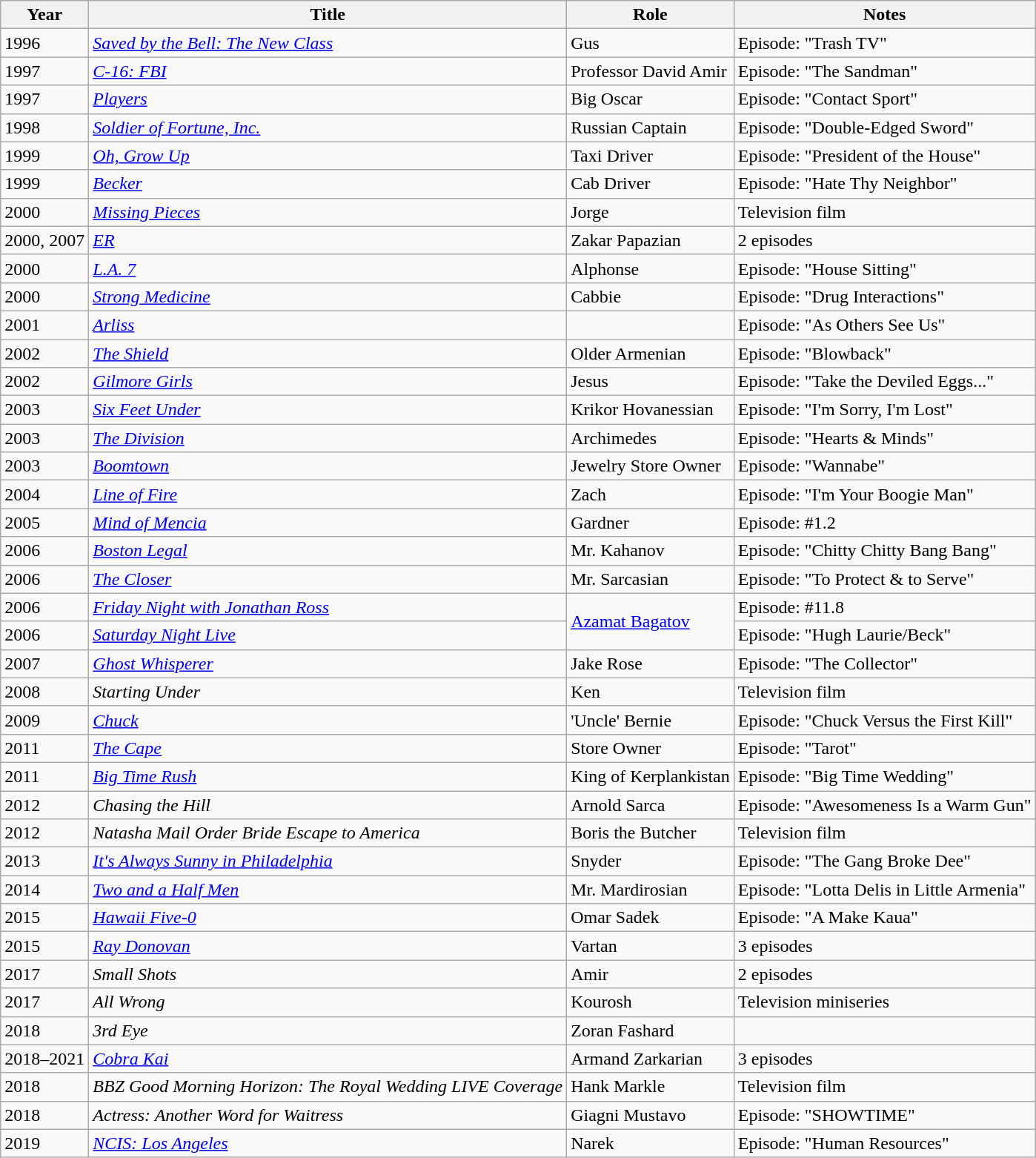<table class="wikitable sortable">
<tr>
<th>Year</th>
<th>Title</th>
<th>Role</th>
<th class="unsortable">Notes</th>
</tr>
<tr>
<td>1996</td>
<td><em><a href='#'>Saved by the Bell: The New Class</a></em></td>
<td>Gus</td>
<td>Episode: "Trash TV"</td>
</tr>
<tr>
<td>1997</td>
<td><em><a href='#'>C-16: FBI</a></em></td>
<td>Professor David Amir</td>
<td>Episode: "The Sandman"</td>
</tr>
<tr>
<td>1997</td>
<td><em><a href='#'>Players</a></em></td>
<td>Big Oscar</td>
<td>Episode: "Contact Sport"</td>
</tr>
<tr>
<td>1998</td>
<td><em><a href='#'>Soldier of Fortune, Inc.</a></em></td>
<td>Russian Captain</td>
<td>Episode: "Double-Edged Sword"</td>
</tr>
<tr>
<td>1999</td>
<td><em><a href='#'>Oh, Grow Up</a></em></td>
<td>Taxi Driver</td>
<td>Episode: "President of the House"</td>
</tr>
<tr>
<td>1999</td>
<td><em><a href='#'>Becker</a></em></td>
<td>Cab Driver</td>
<td>Episode: "Hate Thy Neighbor"</td>
</tr>
<tr>
<td>2000</td>
<td><em><a href='#'>Missing Pieces</a></em></td>
<td>Jorge</td>
<td>Television film</td>
</tr>
<tr>
<td>2000, 2007</td>
<td><em><a href='#'>ER</a></em></td>
<td>Zakar Papazian</td>
<td>2 episodes</td>
</tr>
<tr>
<td>2000</td>
<td><em><a href='#'>L.A. 7</a></em></td>
<td>Alphonse</td>
<td>Episode: "House Sitting"</td>
</tr>
<tr>
<td>2000</td>
<td><em><a href='#'>Strong Medicine</a></em></td>
<td>Cabbie</td>
<td>Episode: "Drug Interactions"</td>
</tr>
<tr>
<td>2001</td>
<td><em><a href='#'>Arliss</a></em></td>
<td></td>
<td>Episode: "As Others See Us"</td>
</tr>
<tr>
<td>2002</td>
<td><em><a href='#'>The Shield</a></em></td>
<td>Older Armenian</td>
<td>Episode: "Blowback"</td>
</tr>
<tr>
<td>2002</td>
<td><em><a href='#'>Gilmore Girls</a></em></td>
<td>Jesus</td>
<td>Episode: "Take the Deviled Eggs..."</td>
</tr>
<tr>
<td>2003</td>
<td><em><a href='#'>Six Feet Under</a></em></td>
<td>Krikor Hovanessian</td>
<td>Episode: "I'm Sorry, I'm Lost"</td>
</tr>
<tr>
<td>2003</td>
<td><em><a href='#'>The Division</a></em></td>
<td>Archimedes</td>
<td>Episode: "Hearts & Minds"</td>
</tr>
<tr>
<td>2003</td>
<td><em><a href='#'>Boomtown</a></em></td>
<td>Jewelry Store Owner</td>
<td>Episode: "Wannabe"</td>
</tr>
<tr>
<td>2004</td>
<td><em><a href='#'>Line of Fire</a></em></td>
<td>Zach</td>
<td>Episode: "I'm Your Boogie Man"</td>
</tr>
<tr>
<td>2005</td>
<td><em><a href='#'>Mind of Mencia</a></em></td>
<td>Gardner</td>
<td>Episode: #1.2</td>
</tr>
<tr>
<td>2006</td>
<td><em><a href='#'>Boston Legal</a></em></td>
<td>Mr. Kahanov</td>
<td>Episode: "Chitty Chitty Bang Bang"</td>
</tr>
<tr>
<td>2006</td>
<td><em><a href='#'>The Closer</a></em></td>
<td>Mr. Sarcasian</td>
<td>Episode: "To Protect & to Serve"</td>
</tr>
<tr>
<td>2006</td>
<td><em><a href='#'>Friday Night with Jonathan Ross</a></em></td>
<td rowspan="2"><a href='#'>Azamat Bagatov</a></td>
<td>Episode: #11.8</td>
</tr>
<tr>
<td>2006</td>
<td><em><a href='#'>Saturday Night Live</a></em></td>
<td>Episode: "Hugh Laurie/Beck"</td>
</tr>
<tr>
<td>2007</td>
<td><em><a href='#'>Ghost Whisperer</a></em></td>
<td>Jake Rose</td>
<td>Episode: "The Collector"</td>
</tr>
<tr>
<td>2008</td>
<td><em>Starting Under</em></td>
<td>Ken</td>
<td>Television film</td>
</tr>
<tr>
<td>2009</td>
<td><em><a href='#'>Chuck</a></em></td>
<td>'Uncle' Bernie</td>
<td>Episode: "Chuck Versus the First Kill"</td>
</tr>
<tr>
<td>2011</td>
<td><em><a href='#'>The Cape</a></em></td>
<td>Store Owner</td>
<td>Episode: "Tarot"</td>
</tr>
<tr>
<td>2011</td>
<td><em><a href='#'>Big Time Rush</a></em></td>
<td>King of Kerplankistan</td>
<td>Episode: "Big Time Wedding"</td>
</tr>
<tr>
<td>2012</td>
<td><em>Chasing the Hill</em></td>
<td>Arnold Sarca</td>
<td>Episode: "Awesomeness Is a Warm Gun"</td>
</tr>
<tr>
<td>2012</td>
<td><em>Natasha Mail Order Bride Escape to America</em></td>
<td>Boris the Butcher</td>
<td>Television film</td>
</tr>
<tr>
<td>2013</td>
<td><em><a href='#'>It's Always Sunny in Philadelphia</a></em></td>
<td>Snyder</td>
<td>Episode: "The Gang Broke Dee"</td>
</tr>
<tr>
<td>2014</td>
<td><em><a href='#'>Two and a Half Men</a></em></td>
<td>Mr. Mardirosian</td>
<td>Episode: "Lotta Delis in Little Armenia"</td>
</tr>
<tr>
<td>2015</td>
<td><em><a href='#'>Hawaii Five-0</a></em></td>
<td>Omar Sadek</td>
<td>Episode: "A Make Kaua"</td>
</tr>
<tr>
<td>2015</td>
<td><em><a href='#'>Ray Donovan</a></em></td>
<td>Vartan</td>
<td>3 episodes</td>
</tr>
<tr>
<td>2017</td>
<td><em>Small Shots</em></td>
<td>Amir</td>
<td>2 episodes</td>
</tr>
<tr>
<td>2017</td>
<td><em>All Wrong</em></td>
<td>Kourosh</td>
<td>Television miniseries</td>
</tr>
<tr>
<td>2018</td>
<td><em>3rd Eye</em></td>
<td>Zoran Fashard</td>
<td></td>
</tr>
<tr>
<td>2018–2021</td>
<td><em><a href='#'>Cobra Kai</a></em></td>
<td>Armand Zarkarian</td>
<td>3 episodes</td>
</tr>
<tr>
<td>2018</td>
<td><em>BBZ Good Morning Horizon: The Royal Wedding LIVE Coverage</em></td>
<td>Hank Markle</td>
<td>Television film</td>
</tr>
<tr>
<td>2018</td>
<td><em>Actress: Another Word for Waitress</em></td>
<td>Giagni Mustavo</td>
<td>Episode: "SHOWTIME"</td>
</tr>
<tr>
<td>2019</td>
<td><em><a href='#'>NCIS: Los Angeles</a></em></td>
<td>Narek</td>
<td>Episode: "Human Resources"</td>
</tr>
</table>
